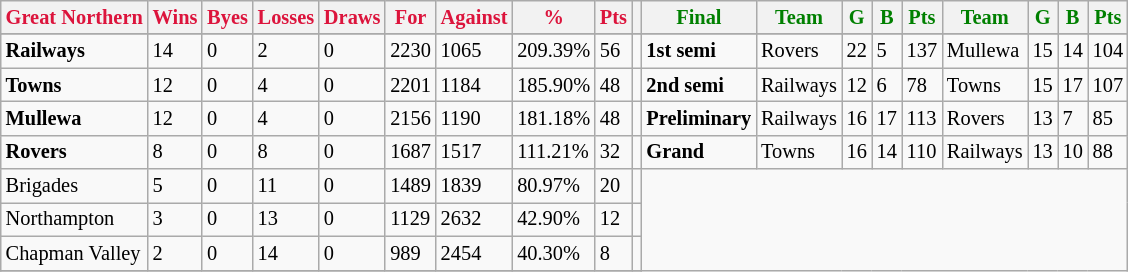<table style="font-size: 85%; text-align: left;" class="wikitable">
<tr>
<th style="color:crimson">Great Northern</th>
<th style="color:crimson">Wins</th>
<th style="color:crimson">Byes</th>
<th style="color:crimson">Losses</th>
<th style="color:crimson">Draws</th>
<th style="color:crimson">For</th>
<th style="color:crimson">Against</th>
<th style="color:crimson">%</th>
<th style="color:crimson">Pts</th>
<th></th>
<th style="color:green">Final</th>
<th style="color:green">Team</th>
<th style="color:green">G</th>
<th style="color:green">B</th>
<th style="color:green">Pts</th>
<th style="color:green">Team</th>
<th style="color:green">G</th>
<th style="color:green">B</th>
<th style="color:green">Pts</th>
</tr>
<tr>
</tr>
<tr>
</tr>
<tr>
<td><strong>	Railways	</strong></td>
<td>14</td>
<td>0</td>
<td>2</td>
<td>0</td>
<td>2230</td>
<td>1065</td>
<td>209.39%</td>
<td>56</td>
<td></td>
<td><strong>1st semi</strong></td>
<td>Rovers</td>
<td>22</td>
<td>5</td>
<td>137</td>
<td>Mullewa</td>
<td>15</td>
<td>14</td>
<td>104</td>
</tr>
<tr>
<td><strong>	Towns	</strong></td>
<td>12</td>
<td>0</td>
<td>4</td>
<td>0</td>
<td>2201</td>
<td>1184</td>
<td>185.90%</td>
<td>48</td>
<td></td>
<td><strong>2nd semi</strong></td>
<td>Railways</td>
<td>12</td>
<td>6</td>
<td>78</td>
<td>Towns</td>
<td>15</td>
<td>17</td>
<td>107</td>
</tr>
<tr>
<td><strong>	Mullewa	</strong></td>
<td>12</td>
<td>0</td>
<td>4</td>
<td>0</td>
<td>2156</td>
<td>1190</td>
<td>181.18%</td>
<td>48</td>
<td></td>
<td><strong>Preliminary</strong></td>
<td>Railways</td>
<td>16</td>
<td>17</td>
<td>113</td>
<td>Rovers</td>
<td>13</td>
<td>7</td>
<td>85</td>
</tr>
<tr>
<td><strong>	Rovers	</strong></td>
<td>8</td>
<td>0</td>
<td>8</td>
<td>0</td>
<td>1687</td>
<td>1517</td>
<td>111.21%</td>
<td>32</td>
<td></td>
<td><strong>Grand</strong></td>
<td>Towns</td>
<td>16</td>
<td>14</td>
<td>110</td>
<td>Railways</td>
<td>13</td>
<td>10</td>
<td>88</td>
</tr>
<tr>
<td>Brigades</td>
<td>5</td>
<td>0</td>
<td>11</td>
<td>0</td>
<td>1489</td>
<td>1839</td>
<td>80.97%</td>
<td>20</td>
<td></td>
</tr>
<tr>
<td>Northampton</td>
<td>3</td>
<td>0</td>
<td>13</td>
<td>0</td>
<td>1129</td>
<td>2632</td>
<td>42.90%</td>
<td>12</td>
<td></td>
</tr>
<tr>
<td>Chapman Valley</td>
<td>2</td>
<td>0</td>
<td>14</td>
<td>0</td>
<td>989</td>
<td>2454</td>
<td>40.30%</td>
<td>8</td>
<td></td>
</tr>
<tr>
</tr>
</table>
